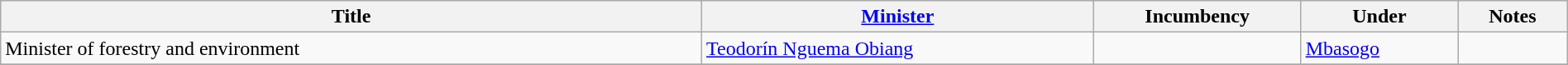<table class="wikitable" style="width:100%;">
<tr>
<th>Title</th>
<th style="width:25%;"><a href='#'>Minister</a></th>
<th style="width:160px;">Incumbency</th>
<th style="width:10%;">Under</th>
<th style="width:7%;">Notes</th>
</tr>
<tr>
<td>Minister of forestry and environment</td>
<td><a href='#'>Teodorín Nguema Obiang</a></td>
<td></td>
<td><a href='#'>Mbasogo</a></td>
<td></td>
</tr>
<tr>
</tr>
</table>
